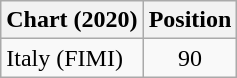<table class="wikitable sortable plainrowheaders">
<tr>
<th>Chart (2020)</th>
<th>Position</th>
</tr>
<tr>
<td>Italy (FIMI)</td>
<td align="center">90</td>
</tr>
</table>
